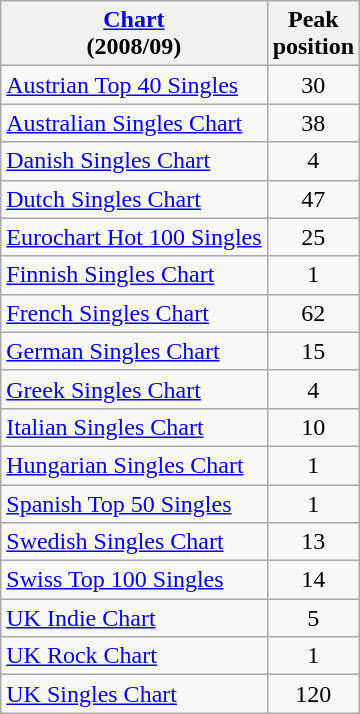<table class="wikitable">
<tr>
<th><a href='#'>Chart</a><br>(2008/09)</th>
<th>Peak<br>position</th>
</tr>
<tr>
<td><a href='#'>Austrian Top 40 Singles</a></td>
<td align="center">30</td>
</tr>
<tr>
<td><a href='#'>Australian Singles Chart</a></td>
<td align="center">38</td>
</tr>
<tr>
<td><a href='#'>Danish Singles Chart</a></td>
<td align="center">4</td>
</tr>
<tr>
<td><a href='#'>Dutch Singles Chart</a></td>
<td align="center">47</td>
</tr>
<tr>
<td><a href='#'>Eurochart Hot 100 Singles</a></td>
<td align="center">25</td>
</tr>
<tr>
<td><a href='#'>Finnish Singles Chart</a></td>
<td align="center">1</td>
</tr>
<tr>
<td><a href='#'>French Singles Chart</a></td>
<td align="center">62</td>
</tr>
<tr>
<td><a href='#'>German Singles Chart</a></td>
<td align="center">15</td>
</tr>
<tr>
<td><a href='#'>Greek Singles Chart</a></td>
<td align="center">4</td>
</tr>
<tr>
<td><a href='#'>Italian Singles Chart</a></td>
<td align="center">10</td>
</tr>
<tr>
<td><a href='#'>Hungarian Singles Chart</a></td>
<td align="center">1</td>
</tr>
<tr>
<td><a href='#'>Spanish Top 50 Singles</a></td>
<td align="center">1</td>
</tr>
<tr>
<td><a href='#'>Swedish Singles Chart</a></td>
<td align="center">13</td>
</tr>
<tr>
<td><a href='#'>Swiss Top 100 Singles</a></td>
<td align="center">14</td>
</tr>
<tr>
<td><a href='#'>UK Indie Chart</a></td>
<td align="center">5</td>
</tr>
<tr>
<td><a href='#'>UK Rock Chart</a></td>
<td align="center">1</td>
</tr>
<tr>
<td><a href='#'>UK Singles Chart</a></td>
<td align="center">120</td>
</tr>
</table>
